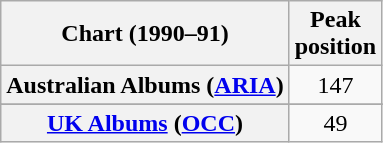<table class="wikitable sortable plainrowheaders">
<tr>
<th>Chart (1990–91)</th>
<th>Peak<br>position</th>
</tr>
<tr>
<th scope="row">Australian Albums (<a href='#'>ARIA</a>)</th>
<td align="center">147</td>
</tr>
<tr>
</tr>
<tr>
</tr>
<tr>
<th scope="row"><a href='#'>UK Albums</a> (<a href='#'>OCC</a>)</th>
<td align="center">49</td>
</tr>
</table>
